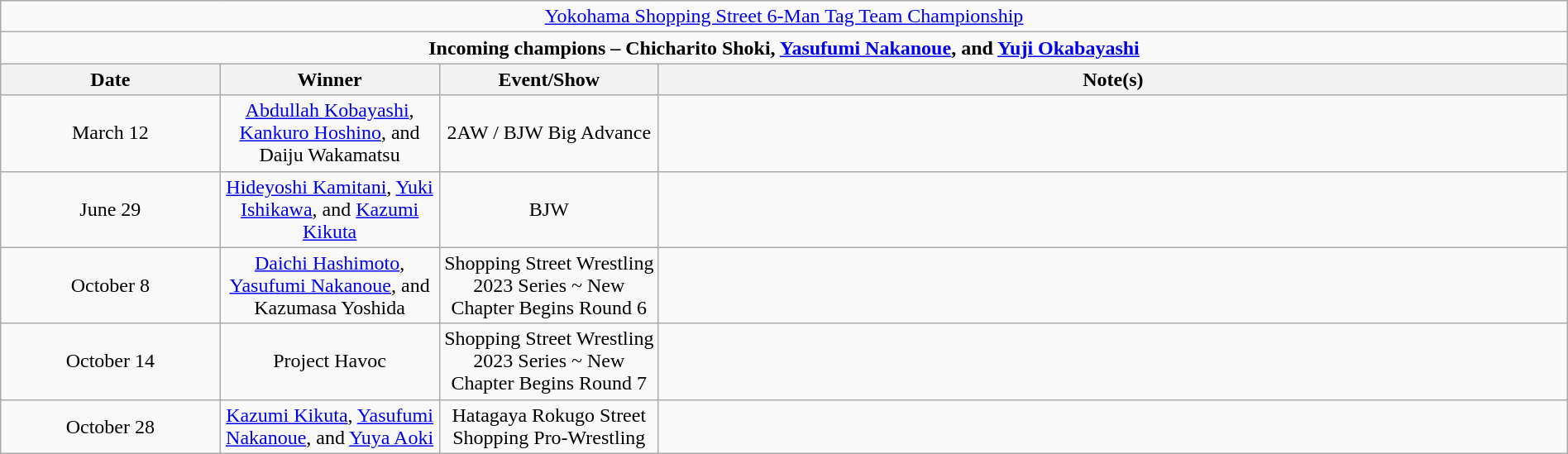<table class="wikitable" style="text-align:center; width:100%;">
<tr>
<td colspan="5" style="text-align: center;"><a href='#'>Yokohama Shopping Street 6-Man Tag Team Championship</a></td>
</tr>
<tr>
<td colspan="5" style="text-align: center;"><strong>Incoming champions – Chicharito Shoki, <a href='#'>Yasufumi Nakanoue</a>, and <a href='#'>Yuji Okabayashi</a></strong></td>
</tr>
<tr>
<th width=14%>Date</th>
<th width=14%>Winner</th>
<th width=14%>Event/Show</th>
<th width=58%>Note(s)</th>
</tr>
<tr>
<td>March 12</td>
<td><a href='#'>Abdullah Kobayashi</a>, <a href='#'>Kankuro Hoshino</a>, and Daiju Wakamatsu</td>
<td>2AW / BJW Big Advance</td>
<td></td>
</tr>
<tr>
<td>June 29</td>
<td><a href='#'>Hideyoshi Kamitani</a>, <a href='#'>Yuki Ishikawa</a>, and <a href='#'>Kazumi Kikuta</a></td>
<td>BJW</td>
<td></td>
</tr>
<tr>
<td>October 8</td>
<td><a href='#'>Daichi Hashimoto</a>, <a href='#'>Yasufumi Nakanoue</a>, and Kazumasa Yoshida</td>
<td>Shopping Street Wrestling 2023 Series ~ New Chapter Begins Round 6</td>
<td></td>
</tr>
<tr>
<td>October 14</td>
<td>Project Havoc<br></td>
<td>Shopping Street Wrestling 2023 Series ~ New Chapter Begins Round 7</td>
<td></td>
</tr>
<tr>
<td>October 28</td>
<td><a href='#'>Kazumi Kikuta</a>, <a href='#'>Yasufumi Nakanoue</a>, and <a href='#'>Yuya Aoki</a></td>
<td>Hatagaya Rokugo Street Shopping Pro-Wrestling</td>
<td></td>
</tr>
</table>
